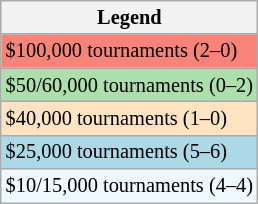<table class="wikitable" style="font-size:85%">
<tr>
<th>Legend</th>
</tr>
<tr style="background:#f88379;">
<td>$100,000 tournaments (2–0)</td>
</tr>
<tr style="background:#addfad;">
<td>$50/60,000 tournaments (0–2)</td>
</tr>
<tr style="background:#ffe4c4;">
<td>$40,000 tournaments (1–0)</td>
</tr>
<tr style="background:lightblue;">
<td>$25,000 tournaments (5–6)</td>
</tr>
<tr style="background:#f0f8ff;">
<td>$10/15,000 tournaments (4–4)</td>
</tr>
</table>
